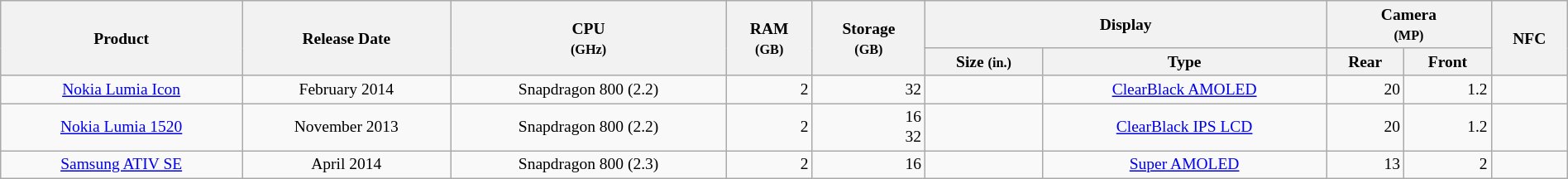<table class="wikitable sortable" style="font-size: small; text-align: center; width: 100%;">
<tr>
<th rowspan="2">Product</th>
<th rowspan="2">Release Date</th>
<th rowspan="2">CPU<br><small>(GHz)</small></th>
<th rowspan="2">RAM<br><small>(GB)</small></th>
<th rowspan="2">Storage<br><small>(GB)</small></th>
<th colspan="2">Display</th>
<th colspan="2">Camera<br><small>(MP)</small></th>
<th rowspan="2">NFC</th>
</tr>
<tr>
<th>Size <small>(in.)</small></th>
<th>Type</th>
<th>Rear</th>
<th>Front</th>
</tr>
<tr>
<td><a href='#'>Nokia Lumia Icon</a></td>
<td>February 2014</td>
<td>Snapdragon 800 (2.2)</td>
<td align="right">2</td>
<td align="right">32</td>
<td align="right"></td>
<td><a href='#'>ClearBlack AMOLED</a></td>
<td align="right">20</td>
<td align="right">1.2</td>
<td></td>
</tr>
<tr>
<td><a href='#'>Nokia Lumia 1520</a></td>
<td>November 2013</td>
<td>Snapdragon 800 (2.2)</td>
<td align="right">2</td>
<td align="right" data-sort-value="16.5">16<br>32</td>
<td align="right"></td>
<td><a href='#'>ClearBlack IPS LCD</a></td>
<td align="right">20</td>
<td align="right">1.2</td>
<td></td>
</tr>
<tr>
<td><a href='#'>Samsung ATIV SE</a></td>
<td>April 2014</td>
<td>Snapdragon 800 (2.3)</td>
<td align="right">2</td>
<td align="right">16</td>
<td align="right"></td>
<td><a href='#'>Super AMOLED</a></td>
<td align="right">13</td>
<td align="right">2</td>
<td></td>
</tr>
</table>
